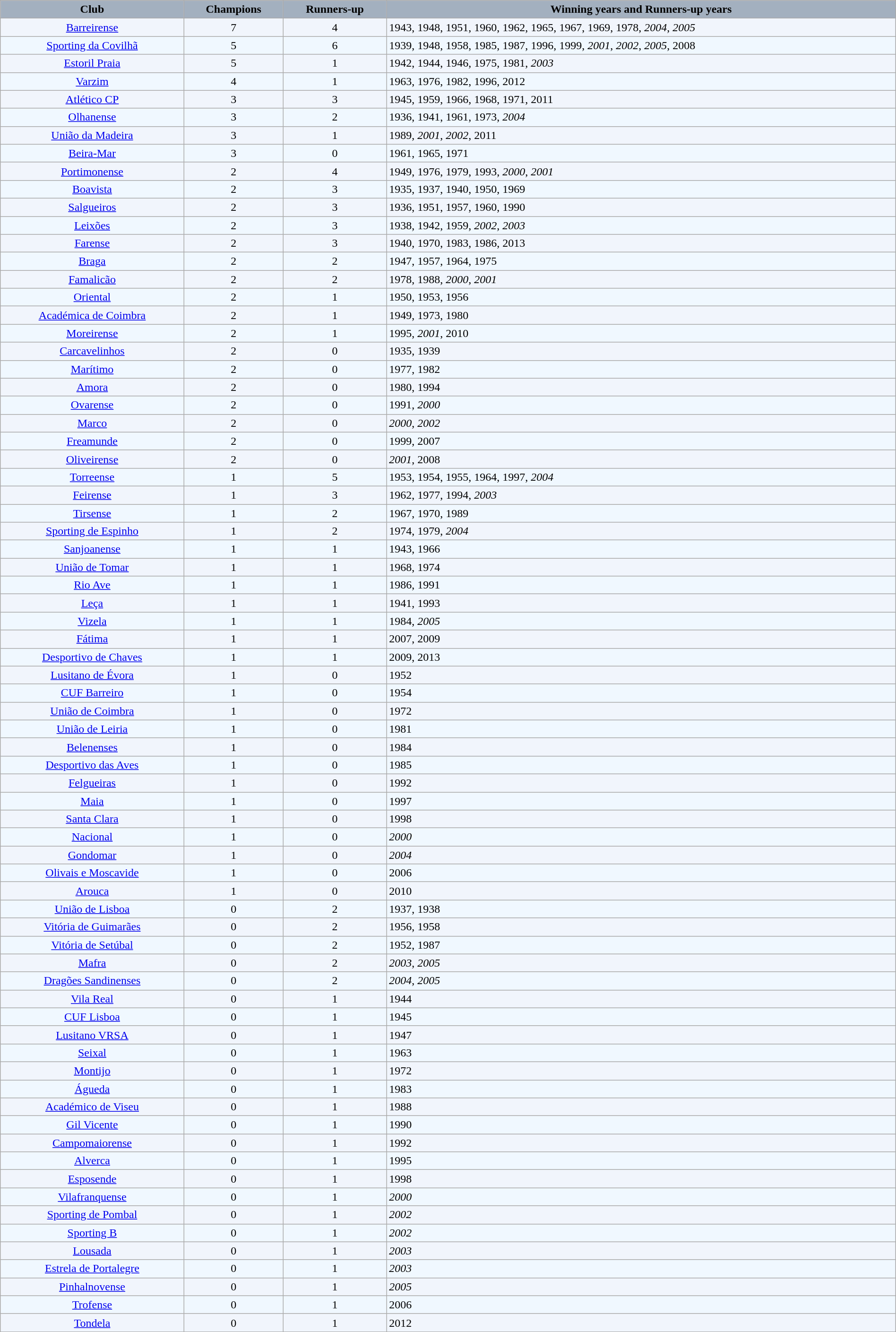<table class="wikitable" width=100% style="text-align: center">
<tr bgcolor=#a3b0bf>
<td><strong>Club</strong></td>
<td><strong>Champions</strong></td>
<td><strong>Runners-up</strong></td>
<td><strong>Winning years and <span>Runners-up years</span></strong></td>
</tr>
<tr bgcolor=#f1f5fc>
<td><a href='#'>Barreirense</a></td>
<td>7</td>
<td><span>4</span></td>
<td align=left>1943, <span>1948,</span> 1951, 1960, 1962, <span>1965,</span> 1967, 1969, <span>1978, <em>2004</em>,</span> <em>2005</em></td>
</tr>
<tr bgcolor=#F0F8FF>
<td><a href='#'>Sporting da Covilhã</a></td>
<td>5</td>
<td><span>6</span></td>
<td align=left><span>1939</span>, 1948, 1958, <span>1985</span>, 1987, <span>1996, 1999, <em>2001</em>,</span> <em>2002</em>, <em>2005</em>, <span>2008</span></td>
</tr>
<tr bgcolor=#f1f5fc>
<td><a href='#'>Estoril Praia</a></td>
<td>5</td>
<td><span>1</span></td>
<td align=left>1942, 1944, 1946, 1975, <span>1981</span>, <em>2003</em></td>
</tr>
<tr bgcolor=#F0F8FF>
<td><a href='#'>Varzim</a></td>
<td>4</td>
<td><span>1</span></td>
<td align=left>1963, 1976, <span>1982</span>, 1996, 2012</td>
</tr>
<tr bgcolor=#f1f5fc>
<td><a href='#'>Atlético CP</a></td>
<td>3</td>
<td><span>3</span></td>
<td align=left>1945, 1959, <span>1966</span>, 1968, <span>1971</span>, <span>2011</span></td>
</tr>
<tr bgcolor=#F0F8FF>
<td><a href='#'>Olhanense</a></td>
<td>3</td>
<td><span>2</span></td>
<td align=left>1936, 1941, <span>1961, 1973,</span> <em>2004</em></td>
</tr>
<tr bgcolor=#f1f5fc>
<td><a href='#'>União da Madeira</a></td>
<td>3</td>
<td><span>1</span></td>
<td align=left>1989, <span><em>2001</em></span>, <em>2002</em>, 2011</td>
</tr>
<tr bgcolor=#F0F8FF>
<td><a href='#'>Beira-Mar</a></td>
<td>3</td>
<td><span>0</span></td>
<td align=left>1961, 1965, 1971</td>
</tr>
<tr bgcolor=#f1f5fc>
<td><a href='#'>Portimonense</a></td>
<td>2</td>
<td><span>4</span></td>
<td align=left><span>1949, 1976,</span> 1979, <span>1993, <em>2000</em>,</span> <em>2001</em></td>
</tr>
<tr bgcolor=#F0F8FF>
<td><a href='#'>Boavista</a></td>
<td>2</td>
<td><span>3</span></td>
<td align=left><span>1935</span>, 1937, <span>1940</span>, 1950, <span>1969</span></td>
</tr>
<tr bgcolor=#f1f5fc>
<td><a href='#'>Salgueiros</a></td>
<td>2</td>
<td><span>3</span></td>
<td align=left><span>1936, 1951,</span> 1957, <span>1960</span>, 1990</td>
</tr>
<tr bgcolor=#F0F8FF>
<td><a href='#'>Leixões</a></td>
<td>2</td>
<td><span>3</span></td>
<td align=left>1938, <span>1942, 1959, <em>2002</em>,</span> <em>2003</em></td>
</tr>
<tr bgcolor=#f1f5fc>
<td><a href='#'>Farense</a></td>
<td>2</td>
<td><span>3</span></td>
<td align=left>1940, <span>1970</span>, 1983, <span>1986</span>, <span>2013</span></td>
</tr>
<tr bgcolor=#F0F8FF>
<td><a href='#'>Braga</a></td>
<td>2</td>
<td><span>2</span></td>
<td align=left>1947, <span>1957</span>, 1964, <span>1975</span></td>
</tr>
<tr bgcolor=#f1f5fc>
<td><a href='#'>Famalicão</a></td>
<td>2</td>
<td><span>2</span></td>
<td align=left>1978, 1988, <span><em>2000</em>, <em>2001</em></span></td>
</tr>
<tr bgcolor=#F0F8FF>
<td><a href='#'>Oriental</a></td>
<td>2</td>
<td><span>1</span></td>
<td align=left><span>1950</span>, 1953, 1956</td>
</tr>
<tr bgcolor=#f1f5fc>
<td><a href='#'>Académica de Coimbra</a></td>
<td>2</td>
<td><span>1</span></td>
<td align=left>1949, 1973, <span>1980</span></td>
</tr>
<tr bgcolor=#F0F8FF>
<td><a href='#'>Moreirense</a></td>
<td>2</td>
<td><span>1</span></td>
<td align=left>1995, <em>2001</em>, <span>2010</span></td>
</tr>
<tr bgcolor=#f1f5fc>
<td><a href='#'>Carcavelinhos</a></td>
<td>2</td>
<td><span>0</span></td>
<td align=left>1935, 1939</td>
</tr>
<tr bgcolor=#F0F8FF>
<td><a href='#'>Marítimo</a></td>
<td>2</td>
<td><span>0</span></td>
<td align=left>1977, 1982</td>
</tr>
<tr bgcolor=#f1f5fc>
<td><a href='#'>Amora</a></td>
<td>2</td>
<td><span>0</span></td>
<td align=left>1980, 1994</td>
</tr>
<tr bgcolor=#F0F8FF>
<td><a href='#'>Ovarense</a></td>
<td>2</td>
<td><span>0</span></td>
<td align=left>1991, <em>2000</em></td>
</tr>
<tr bgcolor=#f1f5fc>
<td><a href='#'>Marco</a></td>
<td>2</td>
<td><span>0</span></td>
<td align=left><em>2000</em>, <em>2002</em></td>
</tr>
<tr bgcolor=#F0F8FF>
<td><a href='#'>Freamunde</a></td>
<td>2</td>
<td><span>0</span></td>
<td align=left>1999, 2007</td>
</tr>
<tr bgcolor=#f1f5fc>
<td><a href='#'>Oliveirense</a></td>
<td>2</td>
<td><span>0</span></td>
<td align=left><em>2001</em>, 2008</td>
</tr>
<tr bgcolor=#F0F8FF>
<td><a href='#'>Torreense</a></td>
<td>1</td>
<td><span>5</span></td>
<td align=left><span>1953, 1954,</span> 1955, <span>1964, 1997, <em>2004</em></span></td>
</tr>
<tr bgcolor=#f1f5fc>
<td><a href='#'>Feirense</a></td>
<td>1</td>
<td><span>3</span></td>
<td align=left><span>1962, 1977, 1994,</span> <em>2003</em></td>
</tr>
<tr bgcolor=#F0F8FF>
<td><a href='#'>Tirsense</a></td>
<td>1</td>
<td><span>2</span></td>
<td align=left><span>1967</span>, 1970, <span>1989</span></td>
</tr>
<tr bgcolor=#f1f5fc>
<td><a href='#'>Sporting de Espinho</a></td>
<td>1</td>
<td><span>2</span></td>
<td align=left><span>1974, 1979,</span> <em>2004</em></td>
</tr>
<tr bgcolor=#F0F8FF>
<td><a href='#'>Sanjoanense</a></td>
<td>1</td>
<td><span>1</span></td>
<td align=left><span>1943</span>, 1966</td>
</tr>
<tr bgcolor=#f1f5fc>
<td><a href='#'>União de Tomar</a></td>
<td>1</td>
<td><span>1</span></td>
<td align=left><span>1968</span>, 1974</td>
</tr>
<tr bgcolor=#F0F8FF>
<td><a href='#'>Rio Ave</a></td>
<td>1</td>
<td><span>1</span></td>
<td align=left>1986, <span>1991</span></td>
</tr>
<tr bgcolor=#f1f5fc>
<td><a href='#'>Leça</a></td>
<td>1</td>
<td><span>1</span></td>
<td align=left><span>1941</span>, 1993</td>
</tr>
<tr bgcolor=#F0F8FF>
<td><a href='#'>Vizela</a></td>
<td>1</td>
<td><span>1</span></td>
<td align=left><span>1984</span>, <em>2005</em></td>
</tr>
<tr bgcolor=#f1f5fc>
<td><a href='#'>Fátima</a></td>
<td>1</td>
<td><span>1</span></td>
<td align=left><span>2007</span>, 2009</td>
</tr>
<tr bgcolor=#F0F8FF>
<td><a href='#'>Desportivo de Chaves</a></td>
<td>1</td>
<td><span>1</span></td>
<td align=left><span>2009</span>, 2013</td>
</tr>
<tr bgcolor=#f1f5fc>
<td><a href='#'>Lusitano de Évora</a></td>
<td>1</td>
<td><span>0</span></td>
<td align=left>1952</td>
</tr>
<tr bgcolor=#F0F8FF>
<td><a href='#'>CUF Barreiro</a></td>
<td>1</td>
<td><span>0</span></td>
<td align=left>1954</td>
</tr>
<tr bgcolor=#f1f5fc>
<td><a href='#'>União de Coimbra</a></td>
<td>1</td>
<td><span>0</span></td>
<td align=left>1972</td>
</tr>
<tr bgcolor=#F0F8FF>
<td><a href='#'>União de Leiria</a></td>
<td>1</td>
<td><span>0</span></td>
<td align=left>1981</td>
</tr>
<tr bgcolor=#f1f5fc>
<td><a href='#'>Belenenses</a></td>
<td>1</td>
<td><span>0</span></td>
<td align=left>1984</td>
</tr>
<tr bgcolor=#F0F8FF>
<td><a href='#'>Desportivo das Aves</a></td>
<td>1</td>
<td><span>0</span></td>
<td align=left>1985</td>
</tr>
<tr bgcolor=#f1f5fc>
<td><a href='#'>Felgueiras</a></td>
<td>1</td>
<td><span>0</span></td>
<td align=left>1992</td>
</tr>
<tr bgcolor=#F0F8FF>
<td><a href='#'>Maia</a></td>
<td>1</td>
<td><span>0</span></td>
<td align=left>1997</td>
</tr>
<tr bgcolor=#f1f5fc>
<td><a href='#'>Santa Clara</a></td>
<td>1</td>
<td><span>0</span></td>
<td align=left>1998</td>
</tr>
<tr bgcolor=#F0F8FF>
<td><a href='#'>Nacional</a></td>
<td>1</td>
<td><span>0</span></td>
<td align=left><em>2000</em></td>
</tr>
<tr bgcolor=#f1f5fc>
<td><a href='#'>Gondomar</a></td>
<td>1</td>
<td><span>0</span></td>
<td align=left><em>2004</em></td>
</tr>
<tr bgcolor=#F0F8FF>
<td><a href='#'>Olivais e Moscavide</a></td>
<td>1</td>
<td><span>0</span></td>
<td align=left>2006</td>
</tr>
<tr bgcolor=#f1f5fc>
<td><a href='#'>Arouca</a></td>
<td>1</td>
<td><span>0</span></td>
<td align=left>2010</td>
</tr>
<tr bgcolor=#F0F8FF>
<td><a href='#'>União de Lisboa</a></td>
<td>0</td>
<td><span>2</span></td>
<td align=left><span>1937, 1938</span></td>
</tr>
<tr bgcolor=#f1f5fc>
<td><a href='#'>Vitória de Guimarães</a></td>
<td>0</td>
<td><span>2</span></td>
<td align=left><span>1956, 1958</span></td>
</tr>
<tr bgcolor=#F0F8FF>
<td><a href='#'>Vitória de Setúbal</a></td>
<td>0</td>
<td><span>2</span></td>
<td align=left><span>1952, 1987</span></td>
</tr>
<tr bgcolor=#f1f5fc>
<td><a href='#'>Mafra</a></td>
<td>0</td>
<td><span>2</span></td>
<td align=left><span><em>2003</em>, <em>2005</em></span></td>
</tr>
<tr bgcolor=#F0F8FF>
<td><a href='#'>Dragões Sandinenses</a></td>
<td>0</td>
<td><span>2</span></td>
<td align=left><span><em>2004</em>, <em>2005</em></span></td>
</tr>
<tr bgcolor=#f1f5fc>
<td><a href='#'>Vila Real</a></td>
<td>0</td>
<td><span>1</span></td>
<td align=left><span>1944</span></td>
</tr>
<tr bgcolor=#F0F8FF>
<td><a href='#'>CUF Lisboa</a></td>
<td>0</td>
<td><span>1</span></td>
<td align=left><span>1945</span></td>
</tr>
<tr bgcolor=#f1f5fc>
<td><a href='#'>Lusitano VRSA</a></td>
<td>0</td>
<td><span>1</span></td>
<td align=left><span>1947</span></td>
</tr>
<tr bgcolor=#F0F8FF>
<td><a href='#'>Seixal</a></td>
<td>0</td>
<td><span>1</span></td>
<td align=left><span>1963</span></td>
</tr>
<tr bgcolor=#f1f5fc>
<td><a href='#'>Montijo</a></td>
<td>0</td>
<td><span>1</span></td>
<td align=left><span>1972</span></td>
</tr>
<tr bgcolor=#F0F8FF>
<td><a href='#'>Águeda</a></td>
<td>0</td>
<td><span>1</span></td>
<td align=left><span>1983</span></td>
</tr>
<tr bgcolor=#f1f5fc>
<td><a href='#'>Académico de Viseu</a></td>
<td>0</td>
<td><span>1</span></td>
<td align=left><span>1988</span></td>
</tr>
<tr bgcolor=#F0F8FF>
<td><a href='#'>Gil Vicente</a></td>
<td>0</td>
<td><span>1</span></td>
<td align=left><span>1990</span></td>
</tr>
<tr bgcolor=#f1f5fc>
<td><a href='#'>Campomaiorense</a></td>
<td>0</td>
<td><span>1</span></td>
<td align=left><span>1992</span></td>
</tr>
<tr bgcolor=#F0F8FF>
<td><a href='#'>Alverca</a></td>
<td>0</td>
<td><span>1</span></td>
<td align=left><span>1995</span></td>
</tr>
<tr bgcolor=#f1f5fc>
<td><a href='#'>Esposende</a></td>
<td>0</td>
<td><span>1</span></td>
<td align=left><span>1998</span></td>
</tr>
<tr bgcolor=#F0F8FF>
<td><a href='#'>Vilafranquense</a></td>
<td>0</td>
<td><span>1</span></td>
<td align=left><span><em>2000</em></span></td>
</tr>
<tr bgcolor=#f1f5fc>
<td><a href='#'>Sporting de Pombal</a></td>
<td>0</td>
<td><span>1</span></td>
<td align=left><span><em>2002</em></span></td>
</tr>
<tr bgcolor=#F0F8FF>
<td><a href='#'>Sporting B</a></td>
<td>0</td>
<td><span>1</span></td>
<td align=left><span><em>2002</em></span></td>
</tr>
<tr bgcolor=#f1f5fc>
<td><a href='#'>Lousada</a></td>
<td>0</td>
<td><span>1</span></td>
<td align=left><span><em>2003</em></span></td>
</tr>
<tr bgcolor=#F0F8FF>
<td><a href='#'>Estrela de Portalegre</a></td>
<td>0</td>
<td><span>1</span></td>
<td align=left><span><em>2003</em></span></td>
</tr>
<tr bgcolor=#f1f5fc>
<td><a href='#'>Pinhalnovense</a></td>
<td>0</td>
<td><span>1</span></td>
<td align=left><span><em>2005</em></span></td>
</tr>
<tr bgcolor=#F0F8FF>
<td><a href='#'>Trofense</a></td>
<td>0</td>
<td><span>1</span></td>
<td align=left><span>2006</span></td>
</tr>
<tr bgcolor=#f1f5fc>
<td><a href='#'>Tondela</a></td>
<td>0</td>
<td><span>1</span></td>
<td align=left><span>2012</span></td>
</tr>
</table>
